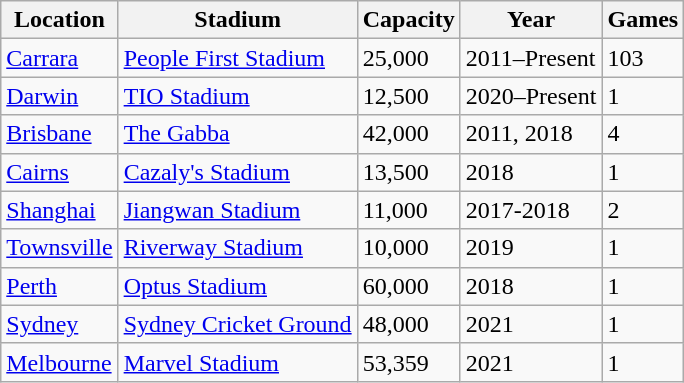<table class="wikitable sortable">
<tr>
<th>Location</th>
<th>Stadium</th>
<th>Capacity</th>
<th>Year</th>
<th>Games</th>
</tr>
<tr>
<td><a href='#'>Carrara</a></td>
<td><a href='#'>People First Stadium</a></td>
<td>25,000</td>
<td>2011–Present</td>
<td align=left>103</td>
</tr>
<tr>
<td><a href='#'>Darwin</a></td>
<td><a href='#'>TIO Stadium</a></td>
<td>12,500</td>
<td>2020–Present</td>
<td align=left>1</td>
</tr>
<tr>
<td><a href='#'>Brisbane</a></td>
<td><a href='#'>The Gabba</a></td>
<td>42,000</td>
<td>2011, 2018</td>
<td align=left>4</td>
</tr>
<tr>
<td><a href='#'>Cairns</a></td>
<td><a href='#'>Cazaly's Stadium</a></td>
<td>13,500</td>
<td>2018</td>
<td align=left>1</td>
</tr>
<tr>
<td><a href='#'>Shanghai</a></td>
<td><a href='#'>Jiangwan Stadium</a></td>
<td>11,000</td>
<td>2017-2018</td>
<td align=left>2</td>
</tr>
<tr>
<td><a href='#'>Townsville</a></td>
<td><a href='#'>Riverway Stadium</a></td>
<td>10,000</td>
<td>2019</td>
<td align=left>1</td>
</tr>
<tr>
<td><a href='#'>Perth</a></td>
<td><a href='#'>Optus Stadium</a></td>
<td>60,000</td>
<td>2018</td>
<td align=left>1</td>
</tr>
<tr>
<td><a href='#'>Sydney</a></td>
<td><a href='#'>Sydney Cricket Ground</a></td>
<td>48,000</td>
<td>2021</td>
<td align=left>1</td>
</tr>
<tr>
<td><a href='#'>Melbourne</a></td>
<td><a href='#'>Marvel Stadium</a></td>
<td>53,359</td>
<td>2021</td>
<td align=left>1</td>
</tr>
</table>
